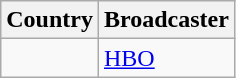<table class="wikitable">
<tr>
<th align=center>Country</th>
<th align=center>Broadcaster</th>
</tr>
<tr>
<td></td>
<td><a href='#'>HBO</a></td>
</tr>
</table>
